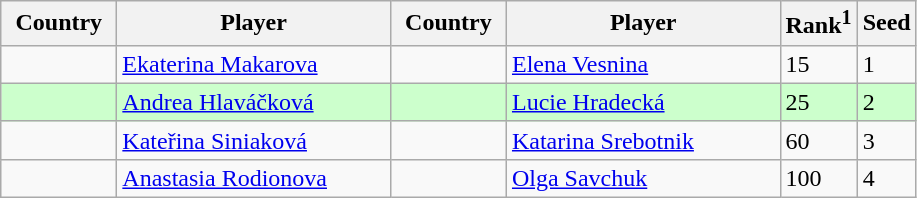<table class="sortable wikitable">
<tr>
<th width="70">Country</th>
<th width="175">Player</th>
<th width="70">Country</th>
<th width="175">Player</th>
<th>Rank<sup>1</sup></th>
<th>Seed</th>
</tr>
<tr>
<td></td>
<td><a href='#'>Ekaterina Makarova</a></td>
<td></td>
<td><a href='#'>Elena Vesnina</a></td>
<td>15</td>
<td>1</td>
</tr>
<tr style="background:#cfc;">
<td></td>
<td><a href='#'>Andrea Hlaváčková</a></td>
<td></td>
<td><a href='#'>Lucie Hradecká</a></td>
<td>25</td>
<td>2</td>
</tr>
<tr>
<td></td>
<td><a href='#'>Kateřina Siniaková</a></td>
<td></td>
<td><a href='#'>Katarina Srebotnik</a></td>
<td>60</td>
<td>3</td>
</tr>
<tr>
<td></td>
<td><a href='#'>Anastasia Rodionova</a></td>
<td></td>
<td><a href='#'>Olga Savchuk</a></td>
<td>100</td>
<td>4</td>
</tr>
</table>
